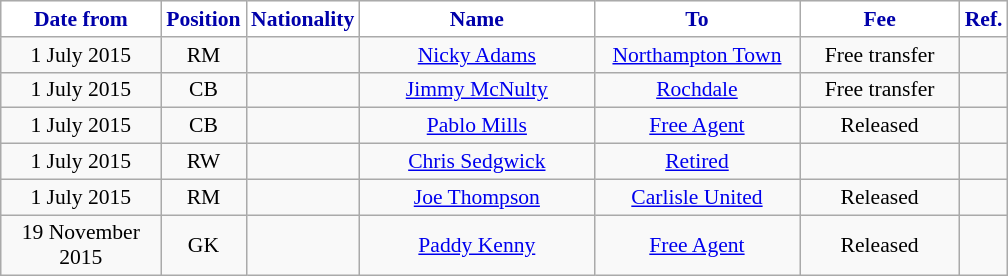<table class="wikitable"  style="text-align:center; font-size:90%; ">
<tr>
<th style="background:#FFFFFF; color:#0000AA; width:100px;">Date from</th>
<th style="background:#FFFFFF; color:#0000AA; width:50px;">Position</th>
<th style="background:#FFFFFF; color:#0000AA; width:50px;">Nationality</th>
<th style="background:#FFFFFF; color:#0000AA; width:150px;">Name</th>
<th style="background:#FFFFFF; color:#0000AA; width:130px;">To</th>
<th style="background:#FFFFFF; color:#0000AA; width:100px;">Fee</th>
<th style="background:#FFFFFF; color:#0000AA; width:25px;">Ref.</th>
</tr>
<tr>
<td>1 July 2015</td>
<td>RM</td>
<td></td>
<td><a href='#'>Nicky Adams</a></td>
<td><a href='#'>Northampton Town</a></td>
<td>Free transfer</td>
<td></td>
</tr>
<tr>
<td>1 July 2015</td>
<td>CB</td>
<td></td>
<td><a href='#'>Jimmy McNulty</a></td>
<td><a href='#'>Rochdale</a> </td>
<td>Free transfer</td>
<td></td>
</tr>
<tr>
<td>1 July 2015</td>
<td>CB</td>
<td></td>
<td><a href='#'>Pablo Mills</a></td>
<td><a href='#'>Free Agent</a></td>
<td>Released</td>
<td></td>
</tr>
<tr>
<td>1 July 2015</td>
<td>RW</td>
<td></td>
<td><a href='#'>Chris Sedgwick</a></td>
<td><a href='#'>Retired</a></td>
<td></td>
<td></td>
</tr>
<tr>
<td>1 July 2015</td>
<td>RM</td>
<td></td>
<td><a href='#'>Joe Thompson</a></td>
<td><a href='#'>Carlisle United</a> </td>
<td>Released</td>
<td></td>
</tr>
<tr>
<td>19 November 2015</td>
<td>GK</td>
<td></td>
<td><a href='#'>Paddy Kenny</a></td>
<td><a href='#'>Free Agent</a></td>
<td>Released</td>
<td></td>
</tr>
</table>
